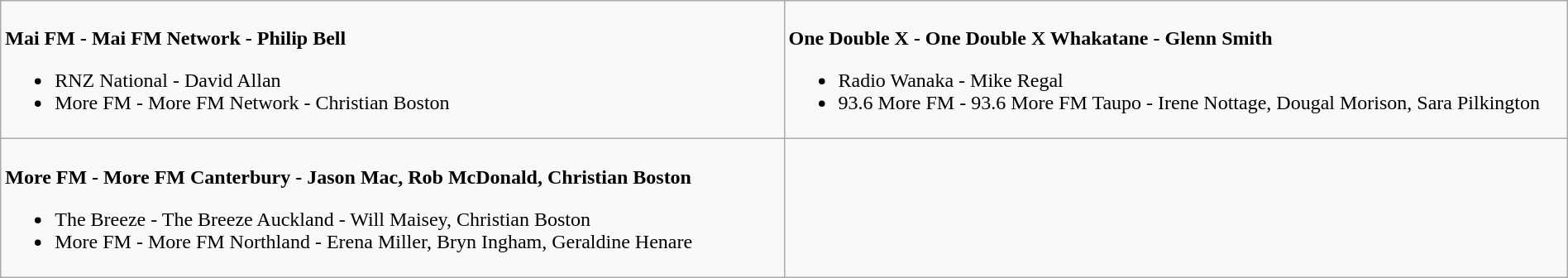<table class=wikitable width="100%">
<tr>
<td valign="top" width="50%"><br>
<strong>Mai FM - Mai FM Network - Philip Bell</strong><ul><li>RNZ National - David Allan</li><li>More FM - More FM Network - Christian Boston</li></ul></td>
<td valign="top"  width="50%"><br>
<strong>One Double X - One Double X Whakatane - Glenn Smith</strong><ul><li>Radio Wanaka - Mike Regal</li><li>93.6 More FM - 93.6 More FM Taupo - Irene Nottage, Dougal Morison, Sara Pilkington</li></ul></td>
</tr>
<tr>
<td valign="top" width="50%"><br>
<strong>More FM - More FM Canterbury - Jason Mac, Rob McDonald, Christian Boston</strong><ul><li>The Breeze - The Breeze Auckland - Will Maisey, Christian Boston</li><li>More FM - More FM Northland - Erena Miller, Bryn Ingham, Geraldine Henare</li></ul></td>
<td valign="top"  width="50%"></td>
</tr>
</table>
